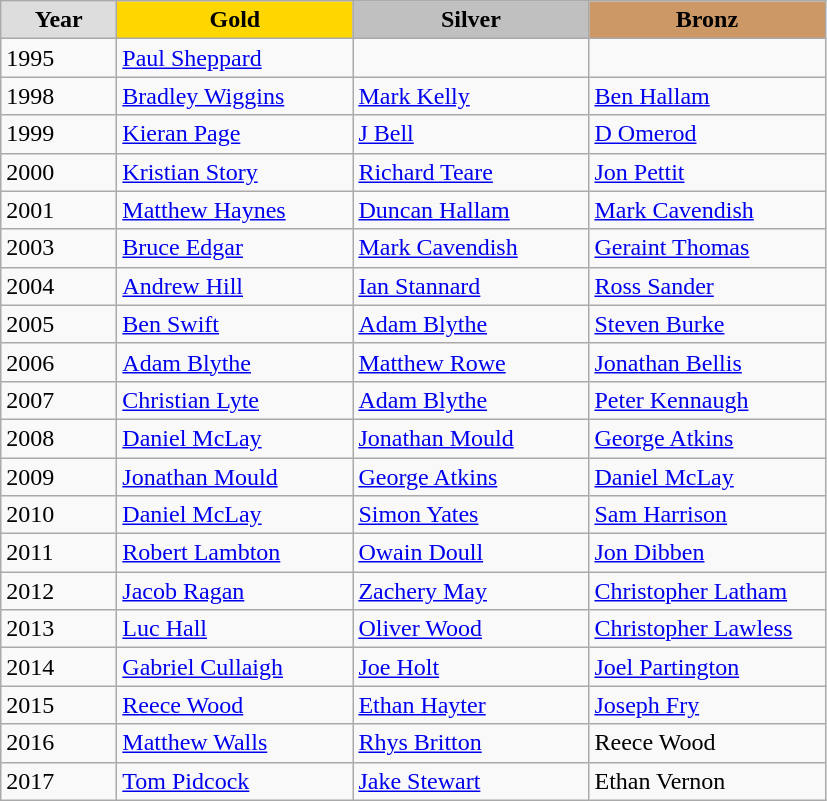<table class="wikitable">
<tr>
<th width=70px style="background:#ddd; ">Year</th>
<th width=150px style="background:gold; ">Gold</th>
<th width=150px style="background:silver; ">Silver</th>
<th width=150px  style="background:#c96; ">Bronz</th>
</tr>
<tr>
<td>1995</td>
<td><a href='#'>Paul Sheppard</a></td>
<td></td>
<td></td>
</tr>
<tr>
<td>1998</td>
<td><a href='#'>Bradley Wiggins</a></td>
<td><a href='#'>Mark Kelly</a></td>
<td><a href='#'>Ben Hallam</a></td>
</tr>
<tr>
<td>1999</td>
<td><a href='#'>Kieran Page</a></td>
<td><a href='#'>J Bell</a></td>
<td><a href='#'>D Omerod</a></td>
</tr>
<tr>
<td>2000</td>
<td><a href='#'>Kristian Story</a></td>
<td><a href='#'>Richard Teare</a></td>
<td><a href='#'>Jon Pettit</a></td>
</tr>
<tr>
<td>2001</td>
<td><a href='#'>Matthew Haynes</a></td>
<td><a href='#'>Duncan Hallam</a></td>
<td><a href='#'>Mark Cavendish</a></td>
</tr>
<tr>
<td>2003</td>
<td><a href='#'>Bruce Edgar</a></td>
<td><a href='#'>Mark Cavendish</a></td>
<td><a href='#'>Geraint Thomas</a></td>
</tr>
<tr>
<td>2004</td>
<td><a href='#'>Andrew Hill</a></td>
<td><a href='#'>Ian Stannard</a></td>
<td><a href='#'>Ross Sander</a></td>
</tr>
<tr>
<td>2005</td>
<td><a href='#'>Ben Swift</a></td>
<td><a href='#'>Adam Blythe</a></td>
<td><a href='#'>Steven Burke</a></td>
</tr>
<tr>
<td>2006</td>
<td><a href='#'>Adam Blythe</a></td>
<td><a href='#'>Matthew Rowe</a></td>
<td><a href='#'>Jonathan Bellis</a></td>
</tr>
<tr>
<td>2007</td>
<td><a href='#'>Christian Lyte</a></td>
<td><a href='#'>Adam Blythe</a></td>
<td><a href='#'>Peter Kennaugh</a></td>
</tr>
<tr>
<td>2008</td>
<td><a href='#'>Daniel McLay</a></td>
<td><a href='#'>Jonathan Mould</a></td>
<td><a href='#'>George Atkins</a></td>
</tr>
<tr>
<td>2009</td>
<td><a href='#'>Jonathan Mould</a></td>
<td><a href='#'>George Atkins</a></td>
<td><a href='#'>Daniel McLay</a></td>
</tr>
<tr>
<td>2010</td>
<td><a href='#'>Daniel McLay</a></td>
<td><a href='#'>Simon Yates</a></td>
<td><a href='#'>Sam Harrison</a></td>
</tr>
<tr>
<td>2011</td>
<td><a href='#'>Robert Lambton</a></td>
<td><a href='#'>Owain Doull</a></td>
<td><a href='#'>Jon Dibben</a></td>
</tr>
<tr>
<td>2012</td>
<td><a href='#'>Jacob Ragan</a></td>
<td><a href='#'>Zachery May</a></td>
<td><a href='#'>Christopher Latham</a></td>
</tr>
<tr>
<td>2013</td>
<td><a href='#'>Luc Hall</a></td>
<td><a href='#'>Oliver Wood</a></td>
<td><a href='#'>Christopher Lawless</a></td>
</tr>
<tr>
<td>2014</td>
<td><a href='#'>Gabriel Cullaigh</a></td>
<td><a href='#'>Joe Holt</a></td>
<td><a href='#'>Joel Partington</a></td>
</tr>
<tr>
<td>2015</td>
<td><a href='#'>Reece Wood</a></td>
<td><a href='#'>Ethan Hayter</a></td>
<td><a href='#'>Joseph Fry</a></td>
</tr>
<tr>
<td>2016</td>
<td><a href='#'>Matthew Walls</a></td>
<td><a href='#'>Rhys Britton</a></td>
<td>Reece Wood</td>
</tr>
<tr>
<td>2017</td>
<td><a href='#'>Tom Pidcock</a></td>
<td><a href='#'>Jake Stewart</a></td>
<td>Ethan Vernon</td>
</tr>
</table>
